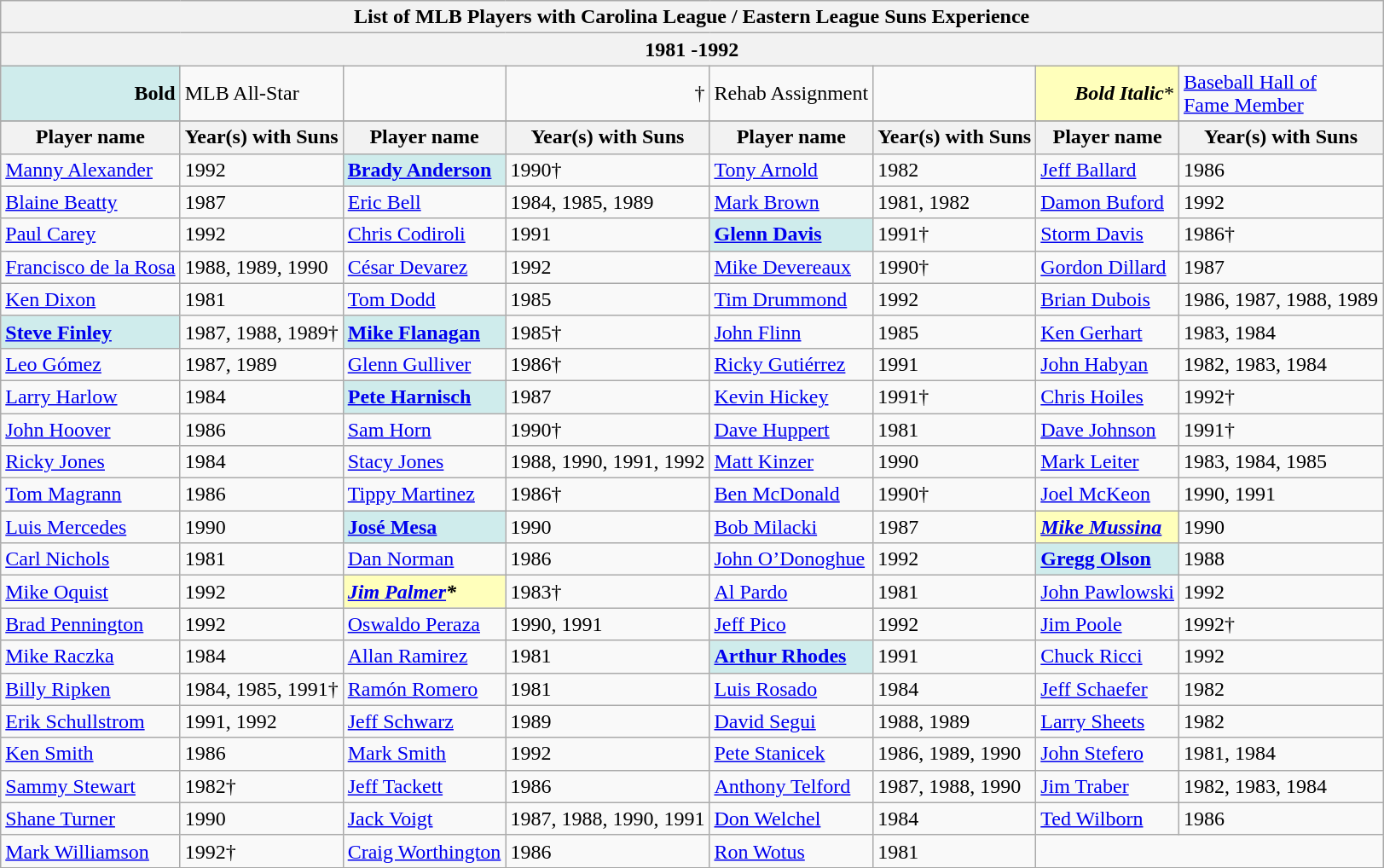<table class="wikitable collapsible collapsed">
<tr>
<th colspan="8" style="text-align: center;"><strong>List of MLB Players with Carolina League / Eastern League Suns Experience</strong></th>
</tr>
<tr>
<th colspan="8" style="text-align: center;">1981 -1992</th>
</tr>
<tr>
<td style="background:#cfecec; text-align:right;"><strong>Bold</strong></td>
<td>MLB All-Star</td>
<td></td>
<td style="text-align:right;">†</td>
<td>Rehab Assignment</td>
<td></td>
<td style="background-color:#ffffbb; text-align:right;"><strong><em>Bold Italic</em></strong>*</td>
<td><a href='#'>Baseball Hall of <br> Fame Member</a></td>
</tr>
<tr>
</tr>
<tr style="white-space:nowrap;">
<th>Player name</th>
<th>Year(s) with Suns</th>
<th>Player name</th>
<th>Year(s) with Suns</th>
<th>Player name</th>
<th>Year(s) with Suns</th>
<th>Player name</th>
<th>Year(s) with Suns</th>
</tr>
<tr>
<td><a href='#'>Manny Alexander</a></td>
<td>1992</td>
<td style="background:#cfecec;"><strong><a href='#'>Brady Anderson</a></strong></td>
<td>1990†</td>
<td><a href='#'>Tony Arnold</a></td>
<td>1982</td>
<td><a href='#'>Jeff Ballard</a></td>
<td>1986</td>
</tr>
<tr>
<td><a href='#'>Blaine Beatty</a></td>
<td>1987</td>
<td><a href='#'>Eric Bell</a></td>
<td>1984, 1985, 1989</td>
<td><a href='#'>Mark Brown</a></td>
<td>1981, 1982</td>
<td><a href='#'>Damon Buford</a></td>
<td>1992</td>
</tr>
<tr>
<td><a href='#'>Paul Carey</a></td>
<td>1992</td>
<td><a href='#'>Chris Codiroli</a></td>
<td>1991</td>
<td style="background:#cfecec;"><strong><a href='#'>Glenn Davis</a></strong></td>
<td>1991†</td>
<td><a href='#'>Storm Davis</a></td>
<td>1986†</td>
</tr>
<tr>
<td><a href='#'>Francisco de la Rosa</a></td>
<td>1988, 1989, 1990</td>
<td><a href='#'>César Devarez</a></td>
<td>1992</td>
<td><a href='#'>Mike Devereaux</a></td>
<td>1990†</td>
<td><a href='#'>Gordon Dillard</a></td>
<td>1987</td>
</tr>
<tr>
<td><a href='#'>Ken Dixon</a></td>
<td>1981</td>
<td><a href='#'>Tom Dodd</a></td>
<td>1985</td>
<td><a href='#'>Tim Drummond</a></td>
<td>1992</td>
<td><a href='#'>Brian Dubois</a></td>
<td>1986, 1987, 1988, 1989</td>
</tr>
<tr>
<td style="background:#cfecec;"><strong><a href='#'>Steve Finley</a></strong></td>
<td>1987, 1988, 1989†</td>
<td style="background:#cfecec;"><strong><a href='#'>Mike Flanagan</a></strong></td>
<td>1985†</td>
<td><a href='#'>John Flinn</a></td>
<td>1985</td>
<td><a href='#'>Ken Gerhart</a></td>
<td>1983, 1984</td>
</tr>
<tr>
<td><a href='#'>Leo Gómez</a></td>
<td>1987, 1989</td>
<td><a href='#'>Glenn Gulliver</a></td>
<td>1986†</td>
<td><a href='#'>Ricky Gutiérrez</a></td>
<td>1991</td>
<td><a href='#'>John Habyan</a></td>
<td>1982, 1983, 1984</td>
</tr>
<tr>
<td><a href='#'>Larry Harlow</a></td>
<td>1984</td>
<td style="background:#cfecec;"><strong><a href='#'>Pete Harnisch</a></strong></td>
<td>1987</td>
<td><a href='#'>Kevin Hickey</a></td>
<td>1991†</td>
<td><a href='#'>Chris Hoiles</a></td>
<td>1992†</td>
</tr>
<tr>
<td><a href='#'>John Hoover</a></td>
<td>1986</td>
<td><a href='#'>Sam Horn</a></td>
<td>1990†</td>
<td><a href='#'>Dave Huppert</a></td>
<td>1981</td>
<td><a href='#'>Dave Johnson</a></td>
<td>1991†</td>
</tr>
<tr>
<td><a href='#'>Ricky Jones</a></td>
<td>1984</td>
<td><a href='#'>Stacy Jones</a></td>
<td>1988, 1990, 1991, 1992</td>
<td><a href='#'>Matt Kinzer</a></td>
<td>1990</td>
<td><a href='#'>Mark Leiter</a></td>
<td>1983, 1984, 1985</td>
</tr>
<tr>
<td><a href='#'>Tom Magrann</a></td>
<td>1986</td>
<td><a href='#'>Tippy Martinez</a></td>
<td>1986†</td>
<td><a href='#'>Ben McDonald</a></td>
<td>1990†</td>
<td><a href='#'>Joel McKeon</a></td>
<td>1990, 1991</td>
</tr>
<tr>
<td><a href='#'>Luis Mercedes</a></td>
<td>1990</td>
<td style="background:#cfecec;"><strong><a href='#'>José Mesa</a></strong></td>
<td>1990</td>
<td><a href='#'>Bob Milacki</a></td>
<td>1987</td>
<td style="background-color:#ffffbb"><strong><em><a href='#'>Mike Mussina</a></em></strong></td>
<td>1990</td>
</tr>
<tr>
<td><a href='#'>Carl Nichols</a></td>
<td>1981</td>
<td><a href='#'>Dan Norman</a></td>
<td>1986</td>
<td><a href='#'>John O’Donoghue</a></td>
<td>1992</td>
<td style="background:#cfecec;"><strong><a href='#'>Gregg Olson</a></strong></td>
<td>1988</td>
</tr>
<tr>
<td><a href='#'>Mike Oquist</a></td>
<td>1992</td>
<td style="background-color:#ffffbb"><strong><em><a href='#'>Jim Palmer</a>*</em></strong></td>
<td>1983†</td>
<td><a href='#'>Al Pardo</a></td>
<td>1981</td>
<td><a href='#'>John Pawlowski</a></td>
<td>1992</td>
</tr>
<tr>
<td><a href='#'>Brad Pennington</a></td>
<td>1992</td>
<td><a href='#'>Oswaldo Peraza</a></td>
<td>1990, 1991</td>
<td><a href='#'>Jeff Pico</a></td>
<td>1992</td>
<td><a href='#'>Jim Poole</a></td>
<td>1992†</td>
</tr>
<tr>
<td><a href='#'>Mike Raczka</a></td>
<td>1984</td>
<td><a href='#'>Allan Ramirez</a></td>
<td>1981</td>
<td style="background:#cfecec;"><strong><a href='#'>Arthur Rhodes</a></strong></td>
<td>1991</td>
<td><a href='#'>Chuck Ricci</a></td>
<td>1992</td>
</tr>
<tr>
<td><a href='#'>Billy Ripken</a></td>
<td>1984, 1985, 1991†</td>
<td><a href='#'>Ramón Romero</a></td>
<td>1981</td>
<td><a href='#'>Luis Rosado</a></td>
<td>1984</td>
<td><a href='#'>Jeff Schaefer</a></td>
<td>1982</td>
</tr>
<tr>
<td><a href='#'>Erik Schullstrom</a></td>
<td>1991, 1992</td>
<td><a href='#'>Jeff Schwarz</a></td>
<td>1989</td>
<td><a href='#'>David Segui</a></td>
<td>1988, 1989</td>
<td><a href='#'>Larry Sheets</a></td>
<td>1982</td>
</tr>
<tr>
<td><a href='#'>Ken Smith</a></td>
<td>1986</td>
<td><a href='#'>Mark Smith</a></td>
<td>1992</td>
<td><a href='#'>Pete Stanicek</a></td>
<td>1986, 1989, 1990</td>
<td><a href='#'>John Stefero</a></td>
<td>1981, 1984</td>
</tr>
<tr>
<td><a href='#'>Sammy Stewart</a></td>
<td>1982†</td>
<td><a href='#'>Jeff Tackett</a></td>
<td>1986</td>
<td><a href='#'>Anthony Telford</a></td>
<td>1987, 1988, 1990</td>
<td><a href='#'>Jim Traber</a></td>
<td>1982, 1983, 1984</td>
</tr>
<tr>
<td><a href='#'>Shane Turner</a></td>
<td>1990</td>
<td><a href='#'>Jack Voigt</a></td>
<td>1987, 1988, 1990, 1991</td>
<td><a href='#'>Don Welchel</a></td>
<td>1984</td>
<td><a href='#'>Ted Wilborn</a></td>
<td>1986</td>
</tr>
<tr>
<td><a href='#'>Mark Williamson</a></td>
<td>1992†</td>
<td><a href='#'>Craig Worthington</a></td>
<td>1986</td>
<td><a href='#'>Ron Wotus</a></td>
<td>1981</td>
</tr>
<tr>
</tr>
</table>
